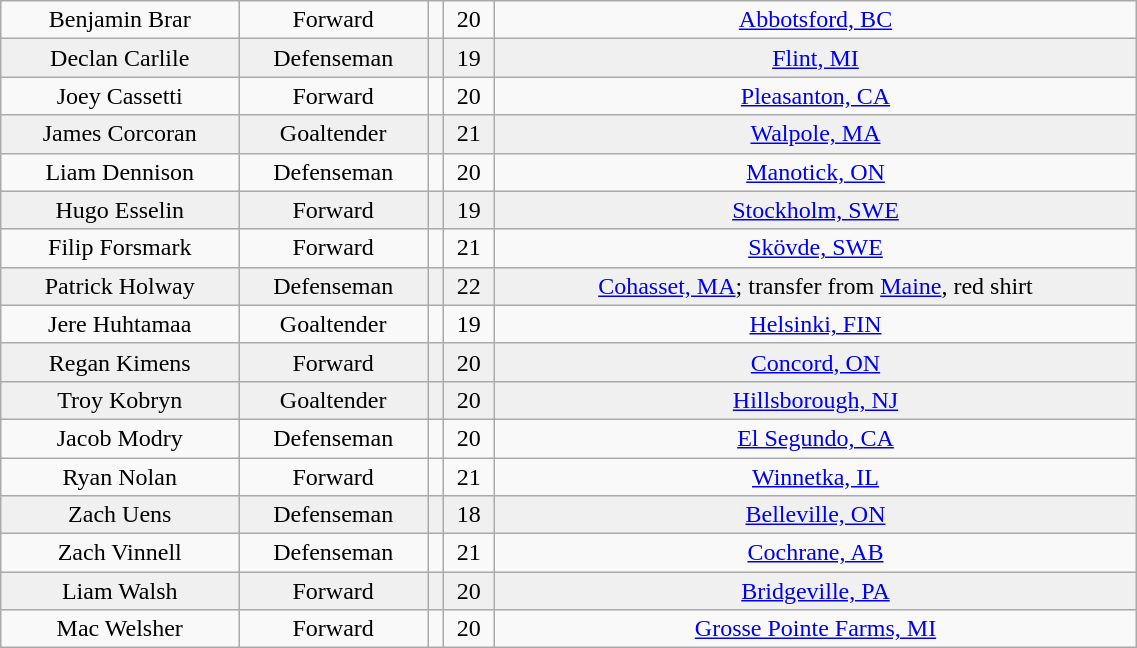<table class="wikitable" width="60%">
<tr align="center" bgcolor="">
<td>Benjamin Brar</td>
<td>Forward</td>
<td></td>
<td>20</td>
<td><a href='#'>Abbotsford, BC</a></td>
</tr>
<tr align="center" bgcolor="f0f0f0">
<td>Declan Carlile</td>
<td>Defenseman</td>
<td></td>
<td>19</td>
<td><a href='#'>Flint, MI</a></td>
</tr>
<tr align="center" bgcolor="">
<td>Joey Cassetti</td>
<td>Forward</td>
<td></td>
<td>20</td>
<td><a href='#'>Pleasanton, CA</a></td>
</tr>
<tr align="center" bgcolor="f0f0f0">
<td>James Corcoran</td>
<td>Goaltender</td>
<td></td>
<td>21</td>
<td><a href='#'>Walpole, MA</a></td>
</tr>
<tr align="center" bgcolor="">
<td>Liam Dennison</td>
<td>Defenseman</td>
<td></td>
<td>20</td>
<td><a href='#'>Manotick, ON</a></td>
</tr>
<tr align="center" bgcolor="f0f0f0">
<td>Hugo Esselin</td>
<td>Forward</td>
<td></td>
<td>19</td>
<td><a href='#'>Stockholm, SWE</a></td>
</tr>
<tr align="center" bgcolor="">
<td>Filip Forsmark</td>
<td>Forward</td>
<td></td>
<td>21</td>
<td><a href='#'>Skövde, SWE</a></td>
</tr>
<tr align="center" bgcolor="f0f0f0">
<td>Patrick Holway</td>
<td>Defenseman</td>
<td></td>
<td>22</td>
<td><a href='#'>Cohasset, MA</a>; transfer from <a href='#'>Maine</a>, red shirt</td>
</tr>
<tr align="center" bgcolor="">
<td>Jere Huhtamaa</td>
<td>Goaltender</td>
<td></td>
<td>19</td>
<td><a href='#'>Helsinki, FIN</a></td>
</tr>
<tr align="center" bgcolor="f0f0f0">
<td>Regan Kimens</td>
<td>Forward</td>
<td></td>
<td>20</td>
<td><a href='#'>Concord, ON</a></td>
</tr>
<tr align="center" bgcolor="f0f0f0">
<td>Troy Kobryn</td>
<td>Goaltender</td>
<td></td>
<td>20</td>
<td><a href='#'>Hillsborough, NJ</a></td>
</tr>
<tr align="center" bgcolor="">
<td>Jacob Modry</td>
<td>Defenseman</td>
<td></td>
<td>20</td>
<td><a href='#'>El Segundo, CA</a></td>
</tr>
<tr align="center" bgcolor="">
<td>Ryan Nolan</td>
<td>Forward</td>
<td></td>
<td>21</td>
<td><a href='#'>Winnetka, IL</a></td>
</tr>
<tr align="center" bgcolor="f0f0f0">
<td>Zach Uens</td>
<td>Defenseman</td>
<td></td>
<td>18</td>
<td><a href='#'>Belleville, ON</a></td>
</tr>
<tr align="center" bgcolor="">
<td>Zach Vinnell</td>
<td>Defenseman</td>
<td></td>
<td>21</td>
<td><a href='#'>Cochrane, AB</a></td>
</tr>
<tr align="center" bgcolor="f0f0f0">
<td>Liam Walsh</td>
<td>Forward</td>
<td></td>
<td>20</td>
<td><a href='#'>Bridgeville, PA</a></td>
</tr>
<tr align="center" bgcolor="">
<td>Mac Welsher</td>
<td>Forward</td>
<td></td>
<td>20</td>
<td><a href='#'>Grosse Pointe Farms, MI</a></td>
</tr>
</table>
